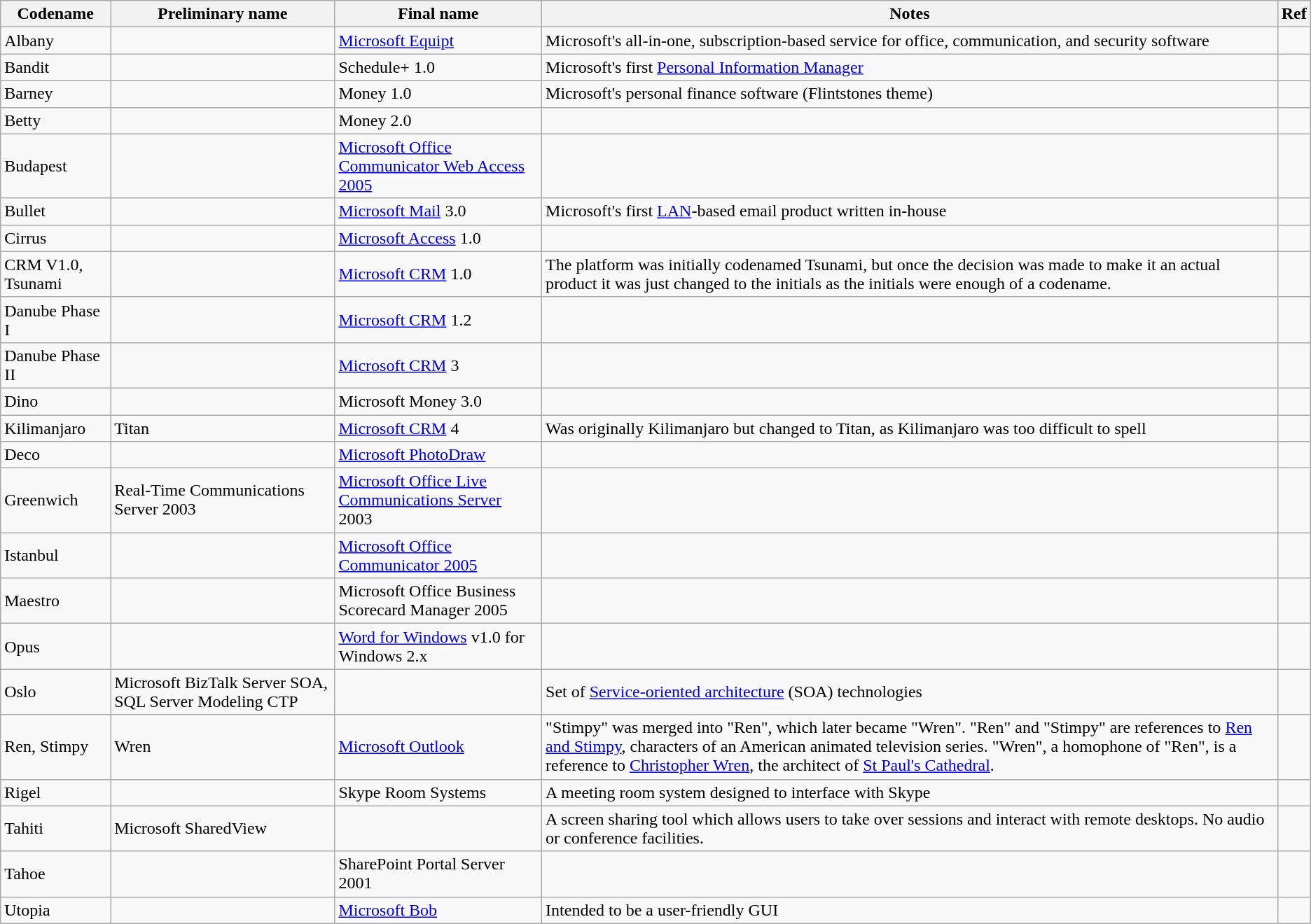<table class="sortable wikitable">
<tr>
<th>Codename</th>
<th>Preliminary name</th>
<th>Final name</th>
<th>Notes</th>
<th>Ref</th>
</tr>
<tr>
<td>Albany</td>
<td></td>
<td><a href='#'>Microsoft Equipt</a></td>
<td>Microsoft's all-in-one, subscription-based service for office, communication, and security software</td>
<td></td>
</tr>
<tr>
<td>Bandit</td>
<td></td>
<td>Schedule+ 1.0</td>
<td>Microsoft's first <a href='#'>Personal Information Manager</a></td>
<td></td>
</tr>
<tr>
<td>Barney</td>
<td></td>
<td>Money 1.0</td>
<td>Microsoft's personal finance software (Flintstones theme)</td>
<td></td>
</tr>
<tr>
<td>Betty</td>
<td></td>
<td>Money 2.0</td>
<td></td>
<td></td>
</tr>
<tr>
<td>Budapest</td>
<td></td>
<td><a href='#'>Microsoft Office Communicator Web Access 2005</a></td>
<td></td>
<td></td>
</tr>
<tr>
<td>Bullet</td>
<td></td>
<td><a href='#'>Microsoft Mail</a> 3.0</td>
<td>Microsoft's first <a href='#'>LAN</a>-based email product written in-house</td>
<td></td>
</tr>
<tr>
<td>Cirrus</td>
<td></td>
<td><a href='#'>Microsoft Access</a> 1.0</td>
<td></td>
<td></td>
</tr>
<tr>
<td>CRM V1.0, Tsunami</td>
<td></td>
<td><a href='#'>Microsoft CRM</a> 1.0</td>
<td>The platform was initially codenamed Tsunami, but once the decision was made to make it an actual product it was just changed to the initials as the initials were enough of a codename.</td>
<td></td>
</tr>
<tr>
<td>Danube Phase I</td>
<td></td>
<td><a href='#'>Microsoft CRM</a> 1.2</td>
<td></td>
<td></td>
</tr>
<tr>
<td>Danube Phase II</td>
<td></td>
<td><a href='#'>Microsoft CRM</a> 3</td>
<td></td>
<td></td>
</tr>
<tr>
<td>Dino</td>
<td></td>
<td>Microsoft Money 3.0</td>
<td></td>
<td></td>
</tr>
<tr>
<td>Kilimanjaro</td>
<td>Titan</td>
<td><a href='#'>Microsoft CRM</a> 4</td>
<td>Was originally Kilimanjaro but changed to Titan, as Kilimanjaro was too difficult to spell</td>
<td></td>
</tr>
<tr>
<td>Deco</td>
<td></td>
<td><a href='#'>Microsoft PhotoDraw</a></td>
<td></td>
<td></td>
</tr>
<tr>
<td>Greenwich</td>
<td>Real-Time Communications Server 2003</td>
<td><a href='#'>Microsoft Office Live Communications Server</a> 2003</td>
<td></td>
<td></td>
</tr>
<tr>
<td>Istanbul</td>
<td></td>
<td><a href='#'>Microsoft Office Communicator 2005</a></td>
<td></td>
<td></td>
</tr>
<tr>
<td>Maestro</td>
<td></td>
<td>Microsoft Office Business Scorecard Manager 2005</td>
<td></td>
<td></td>
</tr>
<tr>
<td>Opus</td>
<td></td>
<td><a href='#'>Word for Windows</a> v1.0 for Windows 2.x</td>
<td></td>
<td></td>
</tr>
<tr>
<td>Oslo</td>
<td>Microsoft BizTalk Server SOA, SQL Server Modeling CTP</td>
<td></td>
<td>Set of <a href='#'>Service-oriented architecture</a> (SOA) technologies</td>
<td></td>
</tr>
<tr>
<td>Ren, Stimpy</td>
<td>Wren</td>
<td><a href='#'>Microsoft Outlook</a></td>
<td>"Stimpy" was merged into "Ren", which later became "Wren". "Ren" and "Stimpy" are references to <a href='#'>Ren and Stimpy</a>, characters of an American animated television series. "Wren", a homophone of "Ren", is a reference to <a href='#'>Christopher Wren</a>, the architect of <a href='#'>St Paul's Cathedral</a>.</td>
<td></td>
</tr>
<tr>
<td>Rigel</td>
<td></td>
<td>Skype Room Systems</td>
<td>A meeting room system designed to interface with Skype</td>
<td></td>
</tr>
<tr>
<td>Tahiti</td>
<td>Microsoft SharedView</td>
<td></td>
<td>A screen sharing tool which allows users to take over sessions and interact with remote desktops. No audio or conference facilities.</td>
<td></td>
</tr>
<tr>
<td>Tahoe</td>
<td></td>
<td>SharePoint Portal Server 2001</td>
<td></td>
<td></td>
</tr>
<tr>
<td>Utopia</td>
<td></td>
<td><a href='#'>Microsoft Bob</a></td>
<td>Intended to be a user-friendly GUI</td>
<td></td>
</tr>
</table>
